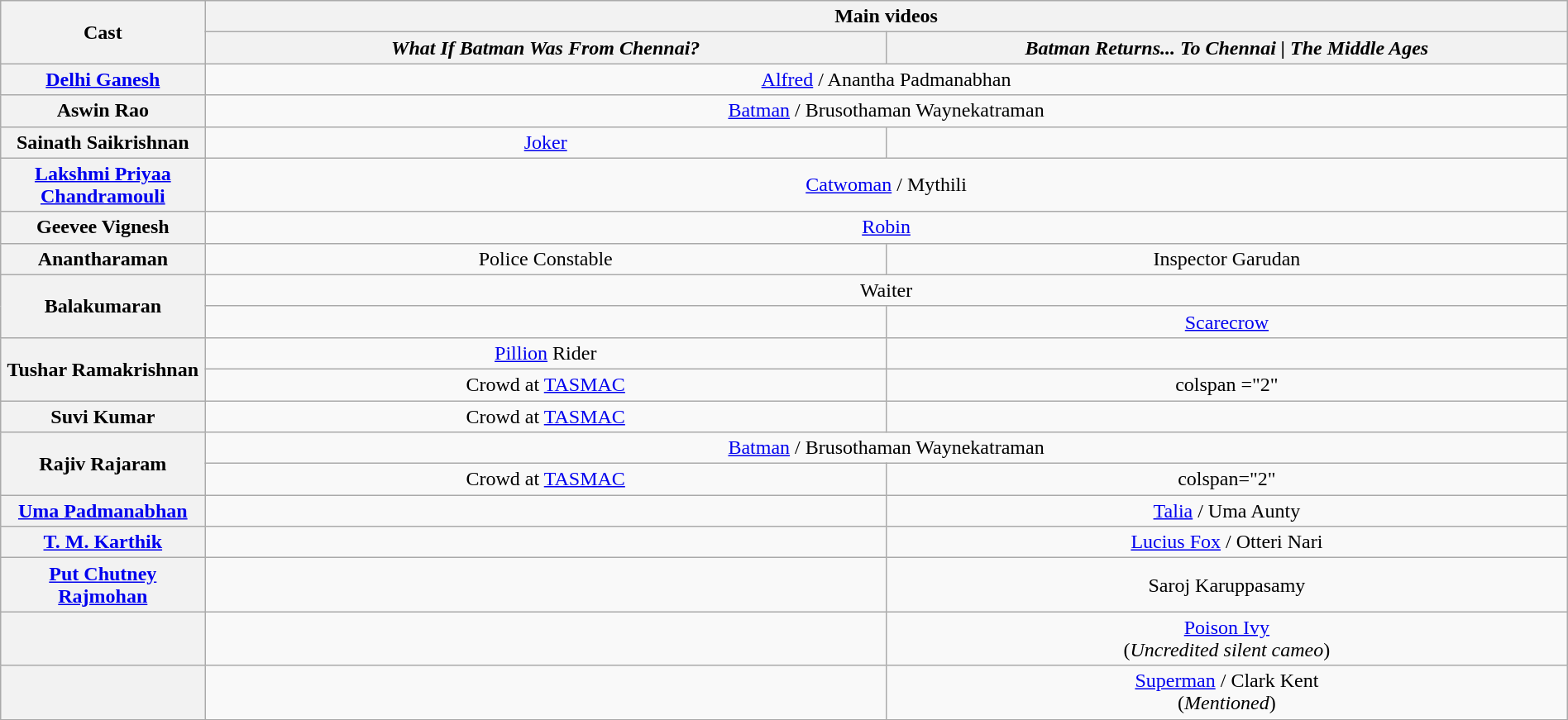<table class="wikitable sortable" style="text-align: center; width: 100%">
<tr>
<th rowspan="2" style="width:10%;">Cast</th>
<th colspan="2">Main videos</th>
</tr>
<tr>
<th style="width:33.33%;"><em>What If Batman Was From Chennai?</em></th>
<th style="width:33.33%;"><em>Batman Returns... To Chennai | The Middle Ages</em></th>
</tr>
<tr>
<th><a href='#'>Delhi Ganesh</a></th>
<td colspan="2"><a href='#'>Alfred</a> / Anantha Padmanabhan</td>
</tr>
<tr>
<th>Aswin Rao</th>
<td colspan="2"><a href='#'>Batman</a> / Brusothaman Waynekatraman</td>
</tr>
<tr>
<th>Sainath Saikrishnan</th>
<td><a href='#'>Joker</a></td>
<td></td>
</tr>
<tr>
<th><a href='#'>Lakshmi Priyaa Chandramouli</a></th>
<td colspan="2"><a href='#'>Catwoman</a> / Mythili</td>
</tr>
<tr>
<th>Geevee Vignesh</th>
<td colspan="2"><a href='#'>Robin</a></td>
</tr>
<tr>
<th>Anantharaman</th>
<td>Police Constable</td>
<td>Inspector Garudan</td>
</tr>
<tr>
<th rowspan="2">Balakumaran</th>
<td colspan="2">Waiter</td>
</tr>
<tr>
<td></td>
<td><a href='#'>Scarecrow</a></td>
</tr>
<tr>
<th rowspan="2">Tushar Ramakrishnan</th>
<td><a href='#'>Pillion</a> Rider</td>
<td></td>
</tr>
<tr>
<td>Crowd at <a href='#'>TASMAC</a></td>
<td>colspan ="2" </td>
</tr>
<tr>
<th>Suvi Kumar</th>
<td>Crowd at <a href='#'>TASMAC</a></td>
<td></td>
</tr>
<tr>
<th rowspan="2">Rajiv Rajaram</th>
<td colspan="2"><a href='#'>Batman</a> / Brusothaman Waynekatraman</td>
</tr>
<tr>
<td>Crowd at <a href='#'>TASMAC</a></td>
<td>colspan="2" </td>
</tr>
<tr>
<th><a href='#'>Uma Padmanabhan</a></th>
<td></td>
<td><a href='#'>Talia</a> / Uma Aunty</td>
</tr>
<tr>
<th><a href='#'>T. M. Karthik</a></th>
<td></td>
<td><a href='#'>Lucius Fox</a> / Otteri Nari</td>
</tr>
<tr>
<th><a href='#'>Put Chutney Rajmohan</a></th>
<td></td>
<td>Saroj Karuppasamy</td>
</tr>
<tr>
<th></th>
<td></td>
<td><a href='#'>Poison Ivy</a><br>(<em>Uncredited silent cameo</em>)</td>
</tr>
<tr>
<th></th>
<td></td>
<td><a href='#'>Superman</a> / Clark Kent<br>(<em>Mentioned</em>)</td>
</tr>
<tr>
</tr>
</table>
